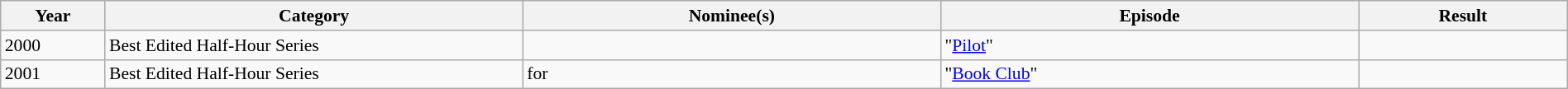<table class="wikitable" style="font-size: 90%" width=100%>
<tr>
<th width="5%">Year</th>
<th width="20%">Category</th>
<th width="20%">Nominee(s)</th>
<th width="20%">Episode</th>
<th width="10%">Result</th>
</tr>
<tr>
<td>2000</td>
<td>Best Edited Half-Hour Series</td>
<td></td>
<td>"<a href='#'>Pilot</a>"</td>
<td></td>
</tr>
<tr>
<td>2001</td>
<td>Best Edited Half-Hour Series</td>
<td>for </td>
<td>"<a href='#'>Book Club</a>"</td>
<td></td>
</tr>
</table>
